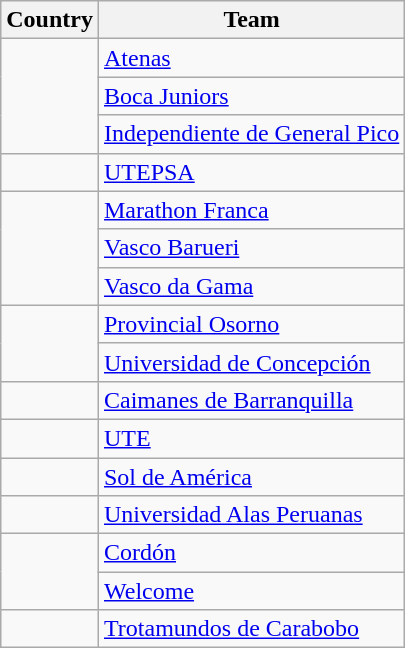<table class="wikitable">
<tr>
<th>Country</th>
<th>Team</th>
</tr>
<tr>
<td rowspan=3></td>
<td><a href='#'>Atenas</a></td>
</tr>
<tr>
<td><a href='#'>Boca Juniors</a></td>
</tr>
<tr>
<td><a href='#'>Independiente de General Pico</a></td>
</tr>
<tr>
<td></td>
<td><a href='#'>UTEPSA</a></td>
</tr>
<tr>
<td rowspan=3></td>
<td><a href='#'>Marathon Franca</a></td>
</tr>
<tr>
<td><a href='#'>Vasco Barueri</a></td>
</tr>
<tr>
<td><a href='#'>Vasco da Gama</a></td>
</tr>
<tr>
<td rowspan=2></td>
<td><a href='#'>Provincial Osorno</a></td>
</tr>
<tr>
<td><a href='#'>Universidad de Concepción</a></td>
</tr>
<tr>
<td></td>
<td><a href='#'>Caimanes de Barranquilla</a></td>
</tr>
<tr>
<td></td>
<td><a href='#'>UTE</a></td>
</tr>
<tr>
<td></td>
<td><a href='#'>Sol de América</a></td>
</tr>
<tr>
<td></td>
<td><a href='#'>Universidad Alas Peruanas</a></td>
</tr>
<tr>
<td rowspan=2></td>
<td><a href='#'>Cordón</a></td>
</tr>
<tr>
<td><a href='#'>Welcome</a></td>
</tr>
<tr>
<td></td>
<td><a href='#'>Trotamundos de Carabobo</a></td>
</tr>
</table>
